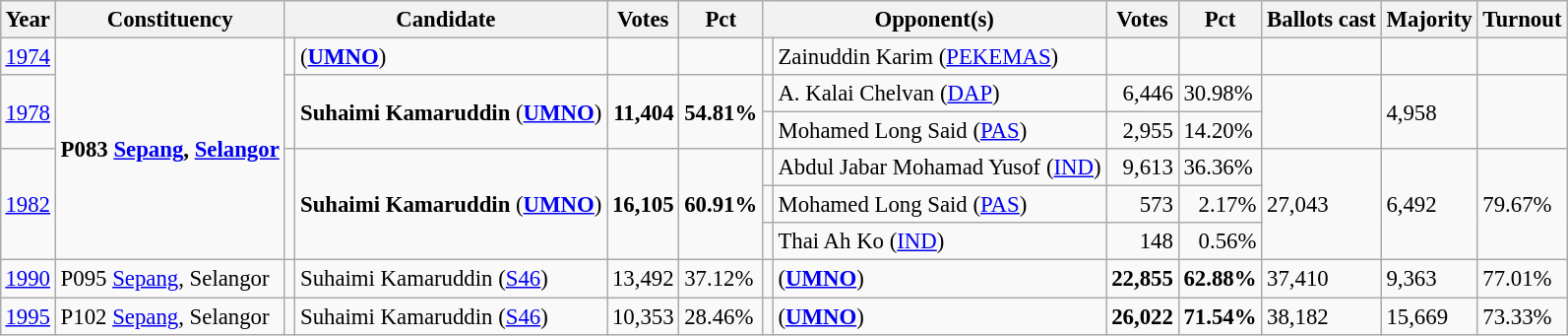<table class="wikitable" style="margin:0.5em ; font-size:95%">
<tr>
<th>Year</th>
<th>Constituency</th>
<th colspan=2>Candidate</th>
<th>Votes</th>
<th>Pct</th>
<th colspan=2>Opponent(s)</th>
<th>Votes</th>
<th>Pct</th>
<th>Ballots cast</th>
<th>Majority</th>
<th>Turnout</th>
</tr>
<tr>
<td><a href='#'>1974</a></td>
<td rowspan=6><strong>P083 <a href='#'>Sepang</a>, <a href='#'>Selangor</a></strong></td>
<td></td>
<td> (<a href='#'><strong>UMNO</strong></a>)</td>
<td align=right></td>
<td></td>
<td></td>
<td>Zainuddin Karim (<a href='#'>PEKEMAS</a>)</td>
<td align=right></td>
<td></td>
<td></td>
<td></td>
<td></td>
</tr>
<tr>
<td rowspan=2><a href='#'>1978</a></td>
<td rowspan=2 ></td>
<td rowspan=2><strong>Suhaimi Kamaruddin</strong> (<a href='#'><strong>UMNO</strong></a>)</td>
<td rowspan=2 align=right><strong>11,404</strong></td>
<td rowspan=2><strong>54.81%</strong></td>
<td></td>
<td>A. Kalai Chelvan (<a href='#'>DAP</a>)</td>
<td align=right>6,446</td>
<td>30.98%</td>
<td rowspan=2></td>
<td rowspan=2>4,958</td>
<td rowspan=2></td>
</tr>
<tr>
<td></td>
<td>Mohamed Long Said (<a href='#'>PAS</a>)</td>
<td align=right>2,955</td>
<td>14.20%</td>
</tr>
<tr>
<td rowspan=3><a href='#'>1982</a></td>
<td rowspan=3 ></td>
<td rowspan=3><strong>Suhaimi Kamaruddin</strong> (<a href='#'><strong>UMNO</strong></a>)</td>
<td rowspan=3 align=right><strong>16,105</strong></td>
<td rowspan=3><strong>60.91%</strong></td>
<td></td>
<td>Abdul Jabar Mohamad Yusof (<a href='#'>IND</a>)</td>
<td align=right>9,613</td>
<td>36.36%</td>
<td rowspan=3>27,043</td>
<td rowspan=3>6,492</td>
<td rowspan=3>79.67%</td>
</tr>
<tr>
<td></td>
<td>Mohamed Long Said (<a href='#'>PAS</a>)</td>
<td align=right>573</td>
<td align=right>2.17%</td>
</tr>
<tr>
<td></td>
<td>Thai Ah Ko (<a href='#'>IND</a>)</td>
<td align=right>148</td>
<td align=right>0.56%</td>
</tr>
<tr>
<td><a href='#'>1990</a></td>
<td>P095 <a href='#'>Sepang</a>, Selangor</td>
<td></td>
<td>Suhaimi Kamaruddin	(<a href='#'>S46</a>)</td>
<td align=right>13,492</td>
<td>37.12%</td>
<td></td>
<td> (<a href='#'><strong>UMNO</strong></a>)</td>
<td align=right><strong>22,855</strong></td>
<td><strong>62.88%</strong></td>
<td>37,410</td>
<td>9,363</td>
<td>77.01%</td>
</tr>
<tr>
<td><a href='#'>1995</a></td>
<td>P102 <a href='#'>Sepang</a>, Selangor</td>
<td></td>
<td>Suhaimi Kamaruddin	(<a href='#'>S46</a>)</td>
<td align=right>10,353</td>
<td>28.46%</td>
<td></td>
<td> (<a href='#'><strong>UMNO</strong></a>)</td>
<td align=right><strong>26,022</strong></td>
<td><strong>71.54%</strong></td>
<td>38,182</td>
<td>15,669</td>
<td>73.33%</td>
</tr>
</table>
